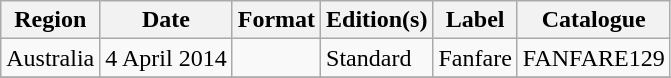<table class="wikitable plainrowheaders">
<tr>
<th scope="col">Region</th>
<th scope="col">Date</th>
<th scope="col">Format</th>
<th scope="col">Edition(s)</th>
<th scope="col">Label</th>
<th scope="col">Catalogue</th>
</tr>
<tr>
<td>Australia</td>
<td>4 April 2014</td>
<td></td>
<td>Standard</td>
<td>Fanfare</td>
<td>FANFARE129</td>
</tr>
<tr>
</tr>
</table>
